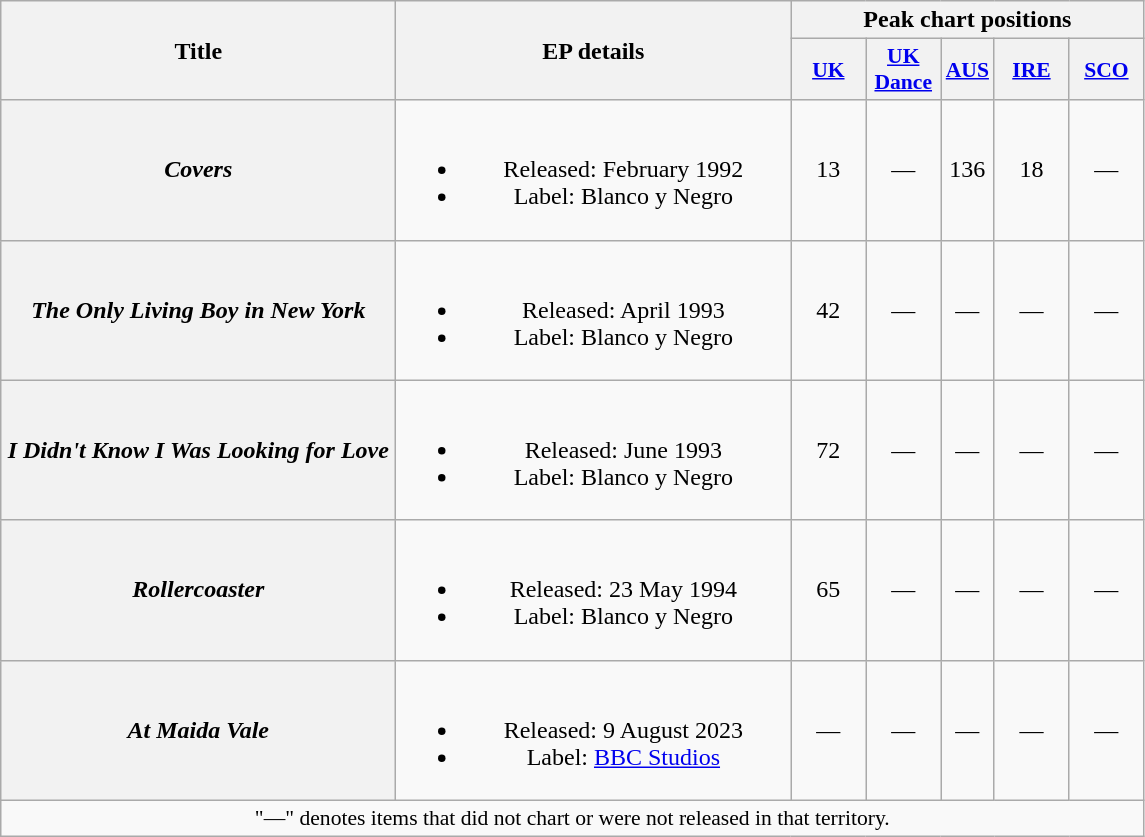<table class="wikitable plainrowheaders" style="text-align:center;">
<tr>
<th scope="col" rowspan="2" style="width:16em;">Title</th>
<th scope="col" rowspan="2" style="width:16em;">EP details</th>
<th scope="col" colspan="5">Peak chart positions</th>
</tr>
<tr>
<th style="width:3em;font-size:90%;"><a href='#'>UK</a><br></th>
<th style="width:3em;font-size:90%;"><a href='#'>UK<br>Dance</a><br></th>
<th style="width:2em;font-size:90%;"><a href='#'>AUS</a><br></th>
<th style="width:3em;font-size:90%;"><a href='#'>IRE</a><br></th>
<th style="width:3em;font-size:90%;"><a href='#'>SCO</a><br></th>
</tr>
<tr>
<th scope="row"><em>Covers</em></th>
<td><br><ul><li>Released: February 1992</li><li>Label: Blanco y Negro</li></ul></td>
<td>13</td>
<td>—</td>
<td>136</td>
<td>18</td>
<td>—</td>
</tr>
<tr>
<th scope="row"><em>The Only Living Boy in New York</em></th>
<td><br><ul><li>Released: April 1993</li><li>Label: Blanco y Negro</li></ul></td>
<td>42</td>
<td>—</td>
<td>—</td>
<td>—</td>
<td>—</td>
</tr>
<tr>
<th scope="row"><em>I Didn't Know I Was Looking for Love</em></th>
<td><br><ul><li>Released: June 1993</li><li>Label: Blanco y Negro</li></ul></td>
<td>72</td>
<td>—</td>
<td>—</td>
<td>—</td>
<td>—</td>
</tr>
<tr>
<th scope="row"><em>Rollercoaster</em></th>
<td><br><ul><li>Released: 23 May 1994</li><li>Label: Blanco y Negro</li></ul></td>
<td>65</td>
<td>—</td>
<td>—</td>
<td>—</td>
<td>—</td>
</tr>
<tr>
<th scope="row"><em>At Maida Vale</em></th>
<td><br><ul><li>Released: 9 August 2023</li><li>Label: <a href='#'>BBC Studios</a></li></ul></td>
<td>—</td>
<td>—</td>
<td>—</td>
<td>—</td>
<td>—</td>
</tr>
<tr>
<td colspan="15" style="font-size:90%">"—" denotes items that did not chart or were not released in that territory.</td>
</tr>
</table>
